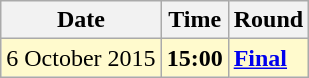<table class="wikitable">
<tr>
<th>Date</th>
<th>Time</th>
<th>Round</th>
</tr>
<tr style=background:lemonchiffon>
<td>6 October 2015</td>
<td><strong>15:00</strong></td>
<td><strong><a href='#'>Final</a></strong></td>
</tr>
</table>
